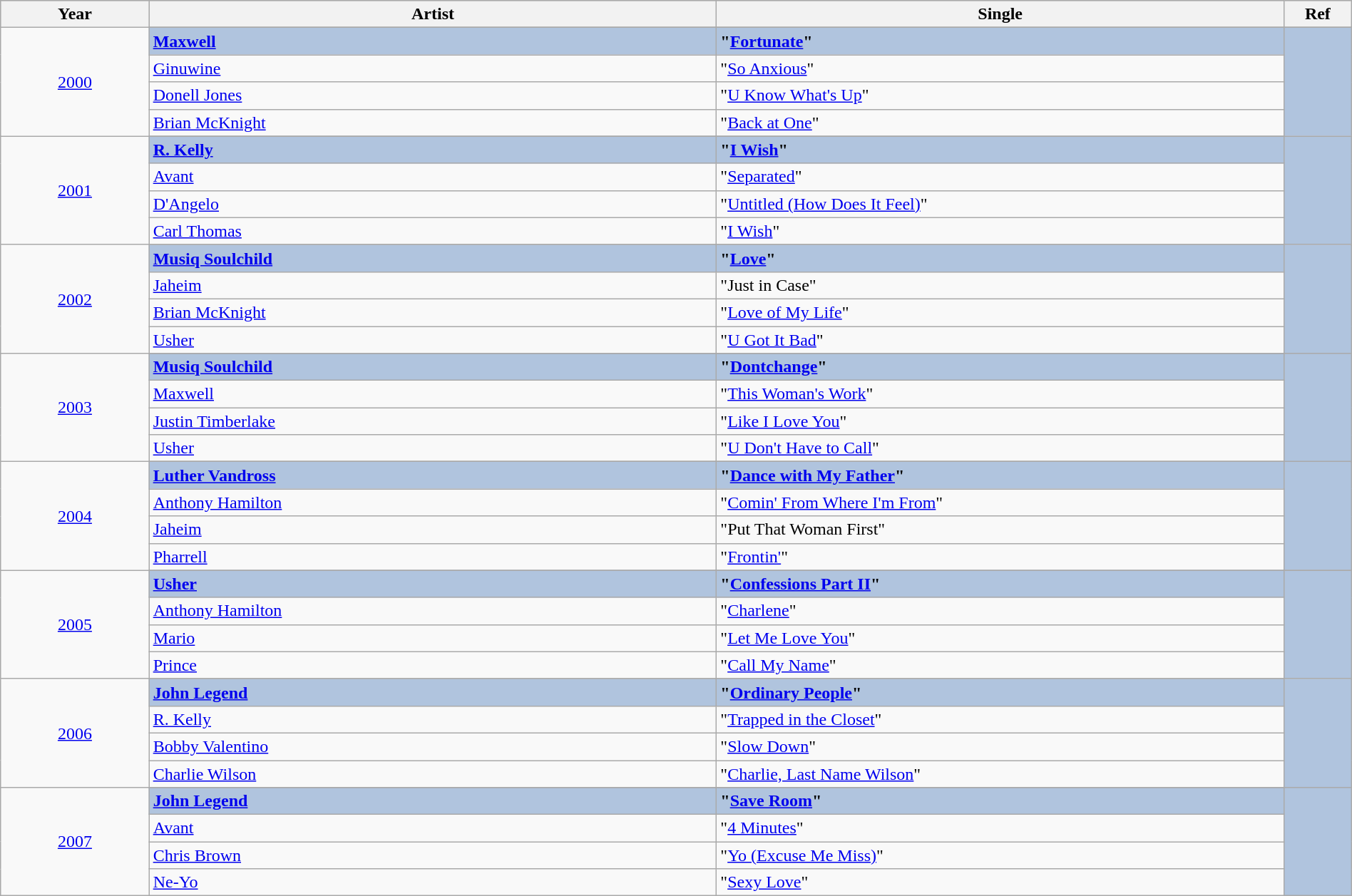<table class="wikitable" style="width:100%;">
<tr style="background:#bebebe;">
<th style="width:11%;">Year</th>
<th style="width:42%;">Artist</th>
<th style="width:42%;">Single</th>
<th style="width:5%;">Ref</th>
</tr>
<tr>
<td rowspan="5" align="center"><a href='#'>2000</a></td>
</tr>
<tr style="background:#B0C4DE">
<td><strong><a href='#'>Maxwell</a></strong></td>
<td><strong>"<a href='#'>Fortunate</a>"</strong></td>
<td rowspan="5" align="center"></td>
</tr>
<tr>
<td><a href='#'>Ginuwine</a></td>
<td>"<a href='#'>So Anxious</a>"</td>
</tr>
<tr>
<td><a href='#'>Donell Jones</a></td>
<td>"<a href='#'>U Know What's Up</a>"</td>
</tr>
<tr>
<td><a href='#'>Brian McKnight</a></td>
<td>"<a href='#'>Back at One</a>"</td>
</tr>
<tr>
<td rowspan="5" align="center"><a href='#'>2001</a></td>
</tr>
<tr style="background:#B0C4DE">
<td><strong><a href='#'>R. Kelly</a></strong></td>
<td><strong>"<a href='#'>I Wish</a>"</strong></td>
<td rowspan="5" align="center"></td>
</tr>
<tr>
<td><a href='#'>Avant</a></td>
<td>"<a href='#'>Separated</a>"</td>
</tr>
<tr>
<td><a href='#'>D'Angelo</a></td>
<td>"<a href='#'>Untitled (How Does It Feel)</a>"</td>
</tr>
<tr>
<td><a href='#'>Carl Thomas</a></td>
<td>"<a href='#'>I Wish</a>"</td>
</tr>
<tr>
<td rowspan="5" align="center"><a href='#'>2002</a></td>
</tr>
<tr style="background:#B0C4DE">
<td><strong><a href='#'>Musiq Soulchild</a></strong></td>
<td><strong>"<a href='#'>Love</a>"</strong></td>
<td rowspan="5" align="center"></td>
</tr>
<tr>
<td><a href='#'>Jaheim</a></td>
<td>"Just in Case"</td>
</tr>
<tr>
<td><a href='#'>Brian McKnight</a></td>
<td>"<a href='#'>Love of My Life</a>"</td>
</tr>
<tr>
<td><a href='#'>Usher</a></td>
<td>"<a href='#'>U Got It Bad</a>"</td>
</tr>
<tr>
<td rowspan="5" align="center"><a href='#'>2003</a></td>
</tr>
<tr style="background:#B0C4DE">
<td><strong><a href='#'>Musiq Soulchild</a></strong></td>
<td><strong>"<a href='#'>Dontchange</a>"</strong></td>
<td rowspan="5" align="center"></td>
</tr>
<tr>
<td><a href='#'>Maxwell</a></td>
<td>"<a href='#'>This Woman's Work</a>"</td>
</tr>
<tr>
<td><a href='#'>Justin Timberlake</a></td>
<td>"<a href='#'>Like I Love You</a>"</td>
</tr>
<tr>
<td><a href='#'>Usher</a></td>
<td>"<a href='#'>U Don't Have to Call</a>"</td>
</tr>
<tr>
<td rowspan="5" align="center"><a href='#'>2004</a></td>
</tr>
<tr style="background:#B0C4DE">
<td><strong><a href='#'>Luther Vandross</a></strong></td>
<td><strong>"<a href='#'>Dance with My Father</a>"</strong></td>
<td rowspan="4" align="center"></td>
</tr>
<tr>
<td><a href='#'>Anthony Hamilton</a></td>
<td>"<a href='#'>Comin' From Where I'm From</a>"</td>
</tr>
<tr>
<td><a href='#'>Jaheim</a></td>
<td>"Put That Woman First"</td>
</tr>
<tr>
<td><a href='#'>Pharrell</a> </td>
<td>"<a href='#'>Frontin'</a>"</td>
</tr>
<tr>
<td rowspan="5" align="center"><a href='#'>2005</a></td>
</tr>
<tr style="background:#B0C4DE">
<td><strong><a href='#'>Usher</a></strong></td>
<td><strong>"<a href='#'>Confessions Part II</a>"</strong></td>
<td rowspan="5" align="center"></td>
</tr>
<tr>
<td><a href='#'>Anthony Hamilton</a></td>
<td>"<a href='#'>Charlene</a>"</td>
</tr>
<tr>
<td><a href='#'>Mario</a></td>
<td>"<a href='#'>Let Me Love You</a>"</td>
</tr>
<tr>
<td><a href='#'>Prince</a></td>
<td>"<a href='#'>Call My Name</a>"</td>
</tr>
<tr>
<td rowspan="5" align="center"><a href='#'>2006</a></td>
</tr>
<tr style="background:#B0C4DE">
<td><strong><a href='#'>John Legend</a></strong></td>
<td><strong>"<a href='#'>Ordinary People</a>"</strong></td>
<td rowspan="5" align="center"></td>
</tr>
<tr>
<td><a href='#'>R. Kelly</a></td>
<td>"<a href='#'>Trapped in the Closet</a>"</td>
</tr>
<tr>
<td><a href='#'>Bobby Valentino</a></td>
<td>"<a href='#'>Slow Down</a>"</td>
</tr>
<tr>
<td><a href='#'>Charlie Wilson</a></td>
<td>"<a href='#'>Charlie, Last Name Wilson</a>"</td>
</tr>
<tr>
<td rowspan="5" align="center"><a href='#'>2007</a></td>
</tr>
<tr style="background:#B0C4DE">
<td><strong><a href='#'>John Legend</a></strong></td>
<td><strong>"<a href='#'>Save Room</a>"</strong></td>
<td rowspan="4" align="center"></td>
</tr>
<tr>
<td><a href='#'>Avant</a></td>
<td>"<a href='#'>4 Minutes</a>"</td>
</tr>
<tr>
<td><a href='#'>Chris Brown</a></td>
<td>"<a href='#'>Yo (Excuse Me Miss)</a>"</td>
</tr>
<tr>
<td><a href='#'>Ne-Yo</a></td>
<td>"<a href='#'>Sexy Love</a>"</td>
</tr>
</table>
